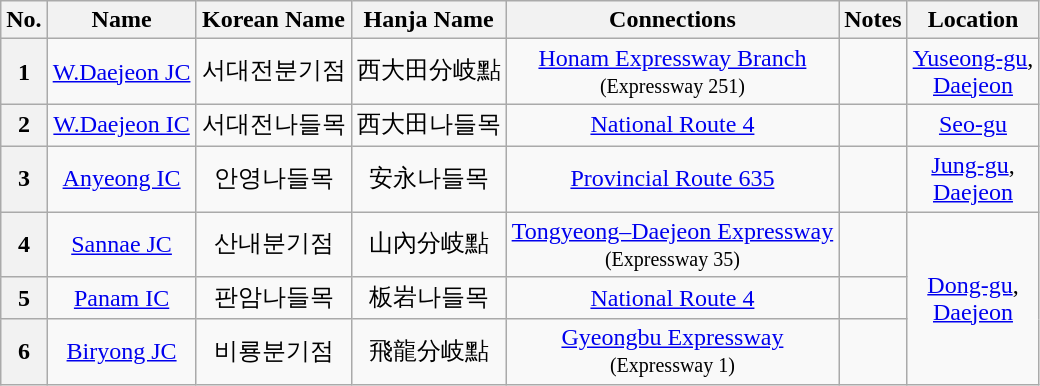<table class="wikitable" style="text-align: center;">
<tr>
<th>No.</th>
<th>Name</th>
<th>Korean Name</th>
<th>Hanja Name</th>
<th>Connections</th>
<th>Notes</th>
<th>Location</th>
</tr>
<tr>
<th>1</th>
<td><a href='#'>W.Daejeon JC</a></td>
<td>서대전분기점</td>
<td>西大田分岐點</td>
<td><a href='#'>Honam Expressway Branch</a><br><small>(Expressway 251)</small></td>
<td></td>
<td><a href='#'>Yuseong-gu</a>,<br><a href='#'>Daejeon</a></td>
</tr>
<tr>
<th>2</th>
<td><a href='#'>W.Daejeon IC</a></td>
<td>서대전나들목</td>
<td>西大田나들목</td>
<td><a href='#'>National Route 4</a></td>
<td></td>
<td><a href='#'>Seo-gu</a></td>
</tr>
<tr>
<th>3</th>
<td><a href='#'>Anyeong IC</a></td>
<td>안영나들목</td>
<td>安永나들목</td>
<td><a href='#'>Provincial Route 635</a></td>
<td></td>
<td><a href='#'>Jung-gu</a>, <br><a href='#'>Daejeon</a></td>
</tr>
<tr>
<th>4</th>
<td><a href='#'>Sannae JC</a></td>
<td>산내분기점</td>
<td>山內分岐點</td>
<td><a href='#'>Tongyeong–Daejeon Expressway</a><br><small>(Expressway 35)</small></td>
<td></td>
<td rowspan="3"><a href='#'>Dong-gu</a>,<br><a href='#'>Daejeon</a></td>
</tr>
<tr>
<th>5</th>
<td><a href='#'>Panam IC</a></td>
<td>판암나들목</td>
<td>板岩나들목</td>
<td><a href='#'>National Route 4</a></td>
<td></td>
</tr>
<tr>
<th>6</th>
<td><a href='#'>Biryong JC</a></td>
<td>비룡분기점</td>
<td>飛龍分岐點</td>
<td><a href='#'>Gyeongbu Expressway</a><br><small>(Expressway 1)</small></td>
<td></td>
</tr>
</table>
